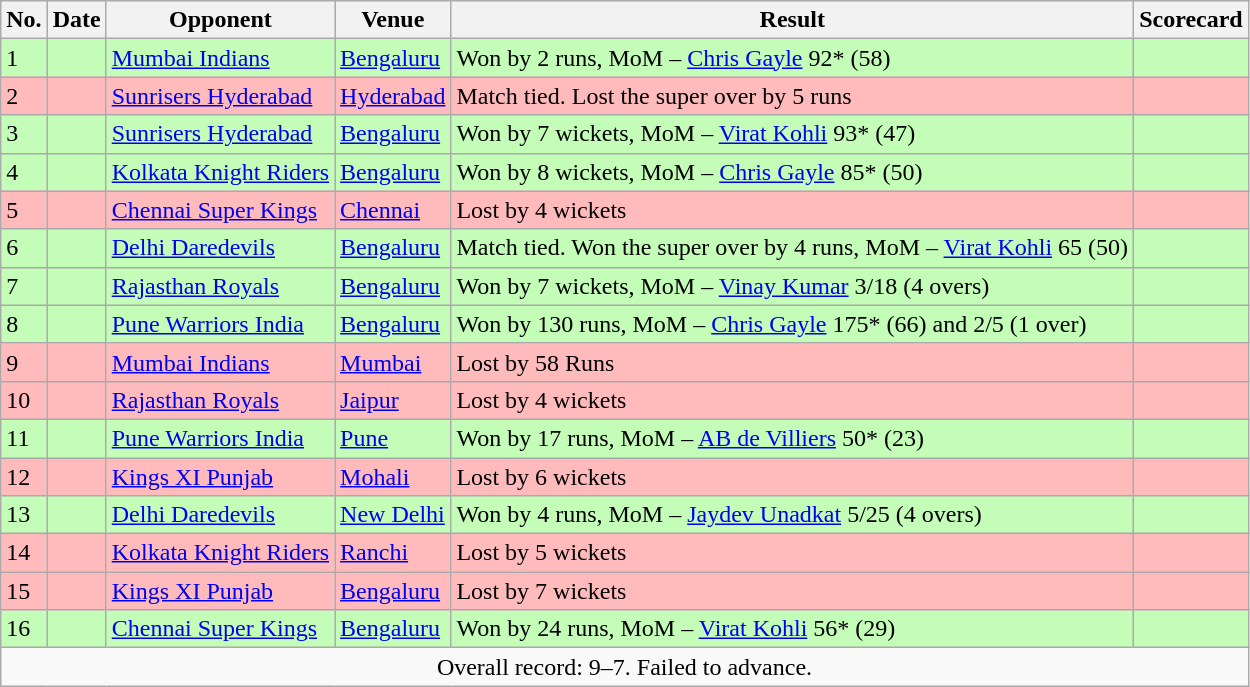<table class="wikitable sortable">
<tr>
<th>No.</th>
<th>Date</th>
<th>Opponent</th>
<th>Venue</th>
<th>Result</th>
<th>Scorecard</th>
</tr>
<tr style="background:#c3fdb8;">
<td>1</td>
<td></td>
<td><a href='#'>Mumbai Indians</a></td>
<td><a href='#'>Bengaluru</a></td>
<td>Won by 2 runs, MoM –  <a href='#'>Chris Gayle</a> 92* (58)</td>
<td></td>
</tr>
<tr style="background:#fbb;">
<td>2</td>
<td></td>
<td><a href='#'>Sunrisers Hyderabad</a></td>
<td><a href='#'>Hyderabad</a></td>
<td>Match tied.  Lost the super over by 5 runs</td>
<td></td>
</tr>
<tr style="background:#c3fdb8;">
<td>3</td>
<td></td>
<td><a href='#'>Sunrisers Hyderabad</a></td>
<td><a href='#'>Bengaluru</a></td>
<td>Won by 7 wickets, MoM –  <a href='#'>Virat Kohli</a> 93* (47)</td>
<td></td>
</tr>
<tr style="background:#c3fdb8;">
<td>4</td>
<td></td>
<td><a href='#'>Kolkata Knight Riders</a></td>
<td><a href='#'>Bengaluru</a></td>
<td>Won by 8 wickets, MoM –  <a href='#'>Chris Gayle</a> 85* (50)</td>
<td></td>
</tr>
<tr style="background:#fbb;">
<td>5</td>
<td></td>
<td><a href='#'>Chennai Super Kings</a></td>
<td><a href='#'>Chennai</a></td>
<td>Lost by 4 wickets</td>
<td></td>
</tr>
<tr style="background:#c3fdb8;">
<td>6</td>
<td></td>
<td><a href='#'>Delhi Daredevils</a></td>
<td><a href='#'>Bengaluru</a></td>
<td>Match tied.  Won the super over by 4 runs, MoM –  <a href='#'>Virat Kohli</a> 65 (50)</td>
<td></td>
</tr>
<tr style="background:#c3fdb8;">
<td>7</td>
<td></td>
<td><a href='#'>Rajasthan Royals</a></td>
<td><a href='#'>Bengaluru</a></td>
<td>Won by 7 wickets, MoM –  <a href='#'>Vinay Kumar</a> 3/18 (4 overs)</td>
<td></td>
</tr>
<tr style="background:#c3fdb8;">
<td>8</td>
<td></td>
<td><a href='#'>Pune Warriors India</a></td>
<td><a href='#'>Bengaluru</a></td>
<td>Won by 130 runs, MoM –  <a href='#'>Chris Gayle</a> 175* (66) and 2/5 (1 over)</td>
<td></td>
</tr>
<tr style="background:#fbb;">
<td>9</td>
<td></td>
<td><a href='#'>Mumbai Indians</a></td>
<td><a href='#'>Mumbai</a></td>
<td>Lost by 58 Runs</td>
<td></td>
</tr>
<tr style="background:#fbb;">
<td>10</td>
<td></td>
<td><a href='#'>Rajasthan Royals</a></td>
<td><a href='#'>Jaipur</a></td>
<td>Lost by 4 wickets</td>
<td></td>
</tr>
<tr style="background:#c3fdb8;">
<td>11</td>
<td></td>
<td><a href='#'>Pune Warriors India</a></td>
<td><a href='#'>Pune</a></td>
<td>Won by 17 runs, MoM – <a href='#'>AB de Villiers</a> 50* (23)</td>
<td></td>
</tr>
<tr style="background:#fbb;">
<td>12</td>
<td></td>
<td><a href='#'>Kings XI Punjab</a></td>
<td><a href='#'>Mohali</a></td>
<td>Lost by 6 wickets</td>
<td></td>
</tr>
<tr style="background:#c3fdb8;">
<td>13</td>
<td></td>
<td><a href='#'>Delhi Daredevils</a></td>
<td><a href='#'>New Delhi</a></td>
<td>Won by 4 runs, MoM –  <a href='#'>Jaydev Unadkat</a> 5/25 (4 overs)</td>
<td></td>
</tr>
<tr style="background:#fbb;">
<td>14</td>
<td></td>
<td><a href='#'>Kolkata Knight Riders</a></td>
<td><a href='#'>Ranchi</a></td>
<td>Lost by 5 wickets</td>
<td></td>
</tr>
<tr style="background:#fbb;">
<td>15</td>
<td></td>
<td><a href='#'>Kings XI Punjab</a></td>
<td><a href='#'>Bengaluru</a></td>
<td>Lost by 7 wickets</td>
<td></td>
</tr>
<tr style="background:#c3fdb8;">
<td>16</td>
<td></td>
<td><a href='#'>Chennai Super Kings</a></td>
<td><a href='#'>Bengaluru</a></td>
<td>Won by 24 runs, MoM –  <a href='#'>Virat Kohli</a> 56* (29)</td>
<td></td>
</tr>
<tr>
<td colspan="6" style="text-align:center;">Overall record: 9–7. Failed to advance.</td>
</tr>
</table>
